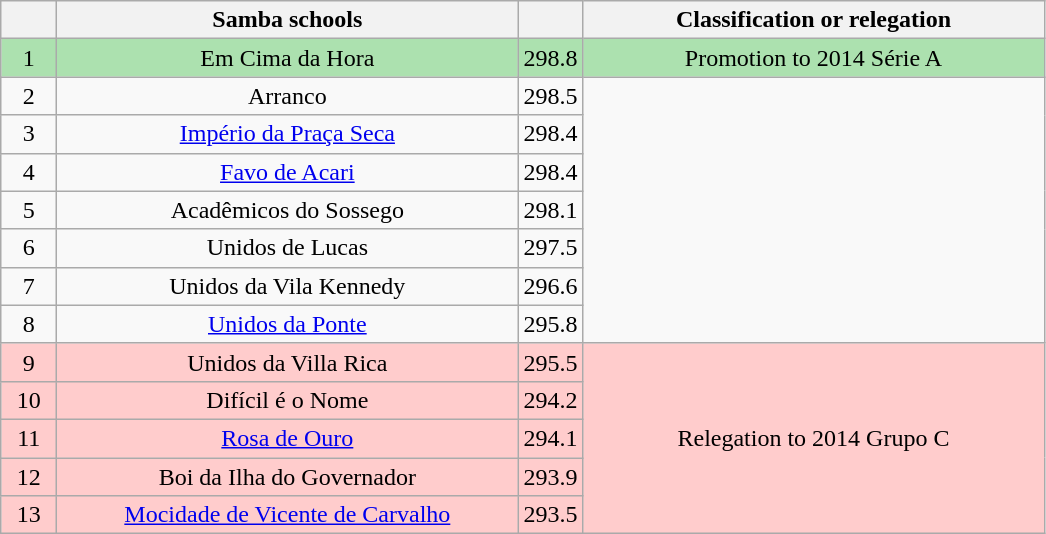<table class="wikitable">
<tr>
<th width="30"></th>
<th width="300">Samba schools</th>
<th width="20"></th>
<th width="300">Classification or relegation</th>
</tr>
<tr align="center">
<td bgcolor=ACE1AF>1</td>
<td bgcolor=ACE1AF>Em Cima da Hora</td>
<td bgcolor="ACE1AF">298.8</td>
<td bgcolor=ACE1AF><span>Promotion to 2014 Série A</span></td>
</tr>
<tr align="center">
<td>2</td>
<td>Arranco</td>
<td>298.5</td>
<td rowspan="7"></td>
</tr>
<tr align="center">
<td>3</td>
<td><a href='#'>Império da Praça Seca</a></td>
<td>298.4</td>
</tr>
<tr align="center">
<td>4</td>
<td><a href='#'>Favo de Acari</a></td>
<td>298.4</td>
</tr>
<tr align="center">
<td>5</td>
<td>Acadêmicos do Sossego</td>
<td>298.1</td>
</tr>
<tr align="center">
<td>6</td>
<td>Unidos de Lucas</td>
<td>297.5</td>
</tr>
<tr align="center">
<td>7</td>
<td>Unidos da Vila Kennedy</td>
<td>296.6</td>
</tr>
<tr align="center">
<td>8</td>
<td><a href='#'>Unidos da Ponte</a></td>
<td>295.8</td>
</tr>
<tr align="center">
<td bgcolor=FFCCCC>9</td>
<td bgcolor=FFCCCC>Unidos da Villa Rica</td>
<td bgcolor="FFCCCC">295.5</td>
<td rowspan="5" bgcolor=FFCCCC><span>Relegation to 2014 Grupo C</span></td>
</tr>
<tr align="center">
<td bgcolor=FFCCCC>10</td>
<td bgcolor=FFCCCC>Difícil é o Nome</td>
<td bgcolor="FFCCCC">294.2</td>
</tr>
<tr align="center">
<td bgcolor=FFCCCC>11</td>
<td bgcolor=FFCCCC><a href='#'>Rosa de Ouro</a></td>
<td bgcolor="FFCCCC">294.1</td>
</tr>
<tr align="center">
<td bgcolor=FFCCCC>12</td>
<td bgcolor=FFCCCC>Boi da Ilha do Governador</td>
<td bgcolor="FFCCCC">293.9</td>
</tr>
<tr align="center">
<td bgcolor=FFCCCC>13</td>
<td bgcolor=FFCCCC><a href='#'>Mocidade de Vicente de Carvalho</a></td>
<td bgcolor="FFCCCC">293.5</td>
</tr>
</table>
